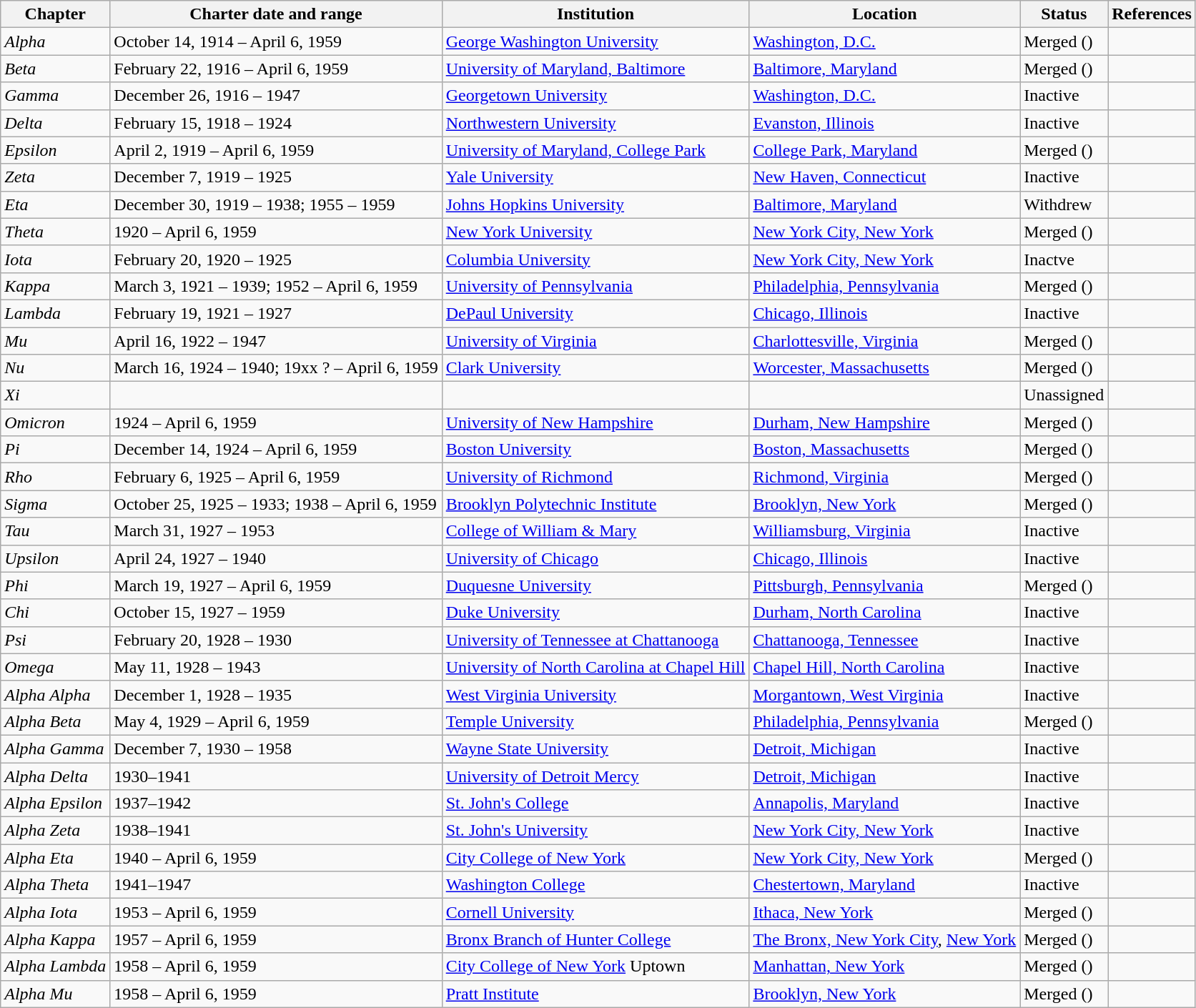<table class="wikitable sortable">
<tr>
<th>Chapter</th>
<th>Charter date and range</th>
<th>Institution</th>
<th>Location</th>
<th>Status</th>
<th>References</th>
</tr>
<tr>
<td><em>Alpha</em></td>
<td>October 14, 1914 – April 6, 1959</td>
<td><a href='#'>George Washington University</a></td>
<td><a href='#'>Washington, D.C.</a></td>
<td>Merged (<strong></strong>)</td>
<td></td>
</tr>
<tr>
<td><em>Beta</em></td>
<td>February 22, 1916 – April 6, 1959</td>
<td><a href='#'>University of Maryland, Baltimore</a></td>
<td><a href='#'>Baltimore, Maryland</a></td>
<td>Merged (<strong></strong>)</td>
<td></td>
</tr>
<tr>
<td><em>Gamma</em></td>
<td>December 26, 1916 – 1947</td>
<td><a href='#'>Georgetown University</a></td>
<td><a href='#'>Washington, D.C.</a></td>
<td>Inactive</td>
<td></td>
</tr>
<tr>
<td><em>Delta</em></td>
<td>February 15, 1918 – 1924</td>
<td><a href='#'>Northwestern University</a></td>
<td><a href='#'>Evanston, Illinois</a></td>
<td>Inactive</td>
<td></td>
</tr>
<tr>
<td><em>Epsilon</em></td>
<td>April 2, 1919 – April 6, 1959</td>
<td><a href='#'>University of Maryland, College Park</a></td>
<td><a href='#'>College Park, Maryland</a></td>
<td>Merged (<strong></strong>)</td>
<td></td>
</tr>
<tr>
<td><em>Zeta</em></td>
<td>December 7, 1919 – 1925</td>
<td><a href='#'>Yale University</a></td>
<td><a href='#'>New Haven, Connecticut</a></td>
<td>Inactive</td>
<td></td>
</tr>
<tr>
<td><em>Eta</em></td>
<td>December 30, 1919 – 1938; 1955 – 1959</td>
<td><a href='#'>Johns Hopkins University</a></td>
<td><a href='#'>Baltimore, Maryland</a></td>
<td>Withdrew</td>
<td></td>
</tr>
<tr>
<td><em>Theta</em></td>
<td>1920 – April 6, 1959</td>
<td><a href='#'>New York University</a></td>
<td><a href='#'>New York City, New York</a></td>
<td>Merged (<strong></strong>)</td>
<td></td>
</tr>
<tr>
<td><em>Iota</em></td>
<td>February 20, 1920 – 1925</td>
<td><a href='#'>Columbia University</a></td>
<td><a href='#'>New York City, New York</a></td>
<td>Inactve</td>
<td></td>
</tr>
<tr>
<td><em>Kappa</em></td>
<td>March 3, 1921 – 1939; 1952 – April 6, 1959</td>
<td><a href='#'>University of Pennsylvania</a></td>
<td><a href='#'>Philadelphia, Pennsylvania</a></td>
<td>Merged (<strong></strong>)</td>
<td></td>
</tr>
<tr>
<td><em>Lambda</em></td>
<td>February 19, 1921 – 1927</td>
<td><a href='#'>DePaul University</a></td>
<td><a href='#'>Chicago, Illinois</a></td>
<td>Inactive</td>
<td></td>
</tr>
<tr>
<td><em>Mu</em></td>
<td>April 16, 1922 – 1947</td>
<td><a href='#'>University of Virginia</a></td>
<td><a href='#'>Charlottesville, Virginia</a></td>
<td>Merged (<strong></strong>)</td>
<td></td>
</tr>
<tr>
<td><em>Nu</em></td>
<td>March 16, 1924 – 1940; 19xx ? – April 6, 1959</td>
<td><a href='#'>Clark University</a></td>
<td><a href='#'>Worcester, Massachusetts</a></td>
<td>Merged (<strong></strong>)</td>
<td></td>
</tr>
<tr>
<td><em>Xi</em></td>
<td></td>
<td></td>
<td></td>
<td>Unassigned</td>
<td></td>
</tr>
<tr>
<td><em>Omicron</em></td>
<td>1924 – April 6, 1959</td>
<td><a href='#'>University of New Hampshire</a></td>
<td><a href='#'>Durham, New Hampshire</a></td>
<td>Merged (<strong></strong>)</td>
<td></td>
</tr>
<tr>
<td><em>Pi</em></td>
<td>December 14, 1924 – April 6, 1959</td>
<td><a href='#'>Boston University</a></td>
<td><a href='#'>Boston, Massachusetts</a></td>
<td>Merged (<strong></strong>)</td>
<td></td>
</tr>
<tr>
<td><em>Rho</em></td>
<td>February 6, 1925 – April 6, 1959</td>
<td><a href='#'>University of Richmond</a></td>
<td><a href='#'>Richmond, Virginia</a></td>
<td>Merged (<strong></strong>)</td>
<td></td>
</tr>
<tr>
<td><em>Sigma</em></td>
<td>October 25, 1925 – 1933; 1938 – April 6, 1959</td>
<td><a href='#'>Brooklyn Polytechnic Institute</a></td>
<td><a href='#'>Brooklyn, New York</a></td>
<td>Merged (<strong></strong>)</td>
<td></td>
</tr>
<tr>
<td><em>Tau</em></td>
<td>March 31, 1927 – 1953</td>
<td><a href='#'>College of William & Mary</a></td>
<td><a href='#'>Williamsburg, Virginia</a></td>
<td>Inactive</td>
<td></td>
</tr>
<tr>
<td><em>Upsilon</em></td>
<td>April 24, 1927 – 1940</td>
<td><a href='#'>University of Chicago</a></td>
<td><a href='#'>Chicago, Illinois</a></td>
<td>Inactive</td>
<td></td>
</tr>
<tr>
<td><em>Phi</em></td>
<td>March 19, 1927 – April 6, 1959</td>
<td><a href='#'>Duquesne University</a></td>
<td><a href='#'>Pittsburgh, Pennsylvania</a></td>
<td>Merged (<strong></strong>)</td>
<td></td>
</tr>
<tr>
<td><em>Chi</em></td>
<td>October 15, 1927 – 1959</td>
<td><a href='#'>Duke University</a></td>
<td><a href='#'>Durham, North Carolina</a></td>
<td>Inactive</td>
<td></td>
</tr>
<tr>
<td><em>Psi</em></td>
<td>February 20, 1928 – 1930</td>
<td><a href='#'>University of Tennessee at Chattanooga</a></td>
<td><a href='#'>Chattanooga, Tennessee</a></td>
<td>Inactive</td>
<td></td>
</tr>
<tr>
<td><em>Omega</em></td>
<td>May 11, 1928 – 1943</td>
<td><a href='#'>University of North Carolina at Chapel Hill</a></td>
<td><a href='#'>Chapel Hill, North Carolina</a></td>
<td>Inactive</td>
<td></td>
</tr>
<tr>
<td><em>Alpha Alpha</em></td>
<td>December 1, 1928 – 1935</td>
<td><a href='#'>West Virginia University</a></td>
<td><a href='#'>Morgantown, West Virginia</a></td>
<td>Inactive</td>
<td></td>
</tr>
<tr>
<td><em>Alpha Beta</em></td>
<td>May 4, 1929 – April 6, 1959</td>
<td><a href='#'>Temple University</a></td>
<td><a href='#'>Philadelphia, Pennsylvania</a></td>
<td>Merged (<strong></strong>)</td>
<td></td>
</tr>
<tr>
<td><em>Alpha Gamma</em></td>
<td>December 7, 1930 – 1958</td>
<td><a href='#'>Wayne State University</a></td>
<td><a href='#'>Detroit, Michigan</a></td>
<td>Inactive</td>
<td></td>
</tr>
<tr>
<td><em>Alpha Delta</em></td>
<td>1930–1941</td>
<td><a href='#'>University of Detroit Mercy</a></td>
<td><a href='#'>Detroit, Michigan</a></td>
<td>Inactive</td>
<td></td>
</tr>
<tr>
<td><em>Alpha Epsilon</em></td>
<td>1937–1942</td>
<td><a href='#'>St. John's College</a></td>
<td><a href='#'>Annapolis, Maryland</a></td>
<td>Inactive</td>
<td></td>
</tr>
<tr>
<td><em>Alpha Zeta</em></td>
<td>1938–1941</td>
<td><a href='#'>St. John's University</a></td>
<td><a href='#'>New York City, New York</a></td>
<td>Inactive</td>
<td></td>
</tr>
<tr>
<td><em>Alpha Eta</em></td>
<td>1940 – April 6, 1959</td>
<td><a href='#'>City College of New York</a></td>
<td><a href='#'>New York City, New York</a></td>
<td>Merged (<strong></strong>)</td>
<td></td>
</tr>
<tr>
<td><em>Alpha Theta</em></td>
<td>1941–1947</td>
<td><a href='#'>Washington College</a></td>
<td><a href='#'>Chestertown, Maryland</a></td>
<td>Inactive</td>
<td></td>
</tr>
<tr>
<td><em>Alpha Iota</em></td>
<td>1953 – April 6, 1959</td>
<td><a href='#'>Cornell University</a></td>
<td><a href='#'>Ithaca, New York</a></td>
<td>Merged (<strong></strong>)</td>
<td></td>
</tr>
<tr>
<td><em>Alpha Kappa</em></td>
<td>1957 – April 6, 1959</td>
<td><a href='#'>Bronx Branch of Hunter College</a></td>
<td><a href='#'>The Bronx, New York City</a>, <a href='#'>New York</a></td>
<td>Merged (<strong></strong>)</td>
<td></td>
</tr>
<tr>
<td><em>Alpha Lambda</em></td>
<td>1958 – April 6, 1959</td>
<td><a href='#'>City College of New York</a> Uptown</td>
<td><a href='#'>Manhattan, New York</a></td>
<td>Merged (<strong></strong>)</td>
<td></td>
</tr>
<tr>
<td><em>Alpha Mu</em></td>
<td>1958 – April 6, 1959</td>
<td><a href='#'>Pratt Institute</a></td>
<td><a href='#'>Brooklyn, New York</a></td>
<td>Merged (<strong></strong>)</td>
<td></td>
</tr>
</table>
